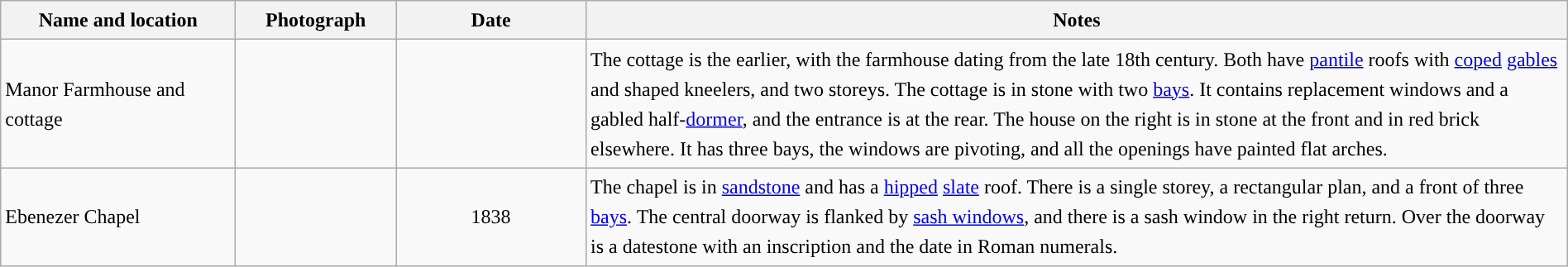<table class="wikitable sortable plainrowheaders" style="width:100%;border:0px;text-align:left;line-height:150%;">
<tr>
<th scope="col"  style="width:150px">Name and location</th>
<th scope="col"  style="width:100px" class="unsortable">Photograph</th>
<th scope="col"  style="width:120px">Date</th>
<th scope="col"  style="width:650px" class="unsortable">Notes</th>
</tr>
<tr>
<td>Manor Farmhouse and cottage<br></td>
<td></td>
<td align="center"></td>
<td>The cottage is the earlier, with the farmhouse dating from the late 18th century.  Both have <a href='#'>pantile</a> roofs with <a href='#'>coped</a> <a href='#'>gables</a> and shaped kneelers, and two storeys.  The cottage is in stone with two <a href='#'>bays</a>.  It contains replacement windows and a gabled half-<a href='#'>dormer</a>, and the entrance is at the rear.  The house on the right is in stone at the front and in red brick elsewhere.  It has three bays, the windows are pivoting, and all the openings have painted flat arches.</td>
</tr>
<tr>
<td>Ebenezer Chapel<br></td>
<td></td>
<td align="center">1838</td>
<td>The chapel is in <a href='#'>sandstone</a> and has a <a href='#'>hipped</a> <a href='#'>slate</a> roof.  There is a single storey, a rectangular plan, and a front of three <a href='#'>bays</a>.  The central doorway is flanked by <a href='#'>sash windows</a>, and there is a sash window in the right return.  Over the doorway is a datestone with an inscription and the date in Roman numerals.</td>
</tr>
<tr>
</tr>
</table>
